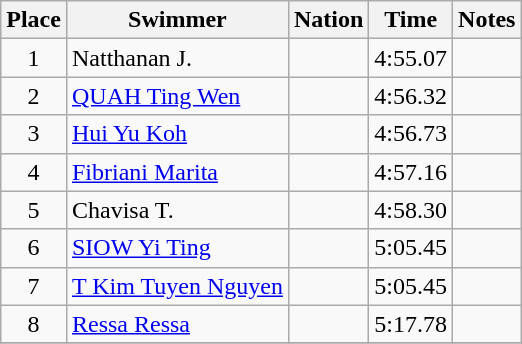<table class="wikitable sortable" style="text-align:center">
<tr>
<th>Place</th>
<th>Swimmer</th>
<th>Nation</th>
<th>Time</th>
<th>Notes</th>
</tr>
<tr>
<td>1</td>
<td align=left>Natthanan J.</td>
<td align=left></td>
<td>4:55.07</td>
<td></td>
</tr>
<tr>
<td>2</td>
<td align=left><a href='#'>QUAH Ting Wen</a></td>
<td align=left></td>
<td>4:56.32</td>
<td></td>
</tr>
<tr>
<td>3</td>
<td align=left><a href='#'>Hui Yu Koh</a></td>
<td align=left></td>
<td>4:56.73</td>
<td></td>
</tr>
<tr>
<td>4</td>
<td align=left><a href='#'>Fibriani Marita</a></td>
<td align=left></td>
<td>4:57.16</td>
<td></td>
</tr>
<tr>
<td>5</td>
<td align=left>Chavisa T.</td>
<td align=left></td>
<td>4:58.30</td>
<td></td>
</tr>
<tr>
<td>6</td>
<td align=left><a href='#'>SIOW Yi Ting</a></td>
<td align=left></td>
<td>5:05.45</td>
<td></td>
</tr>
<tr>
<td>7</td>
<td align=left><a href='#'>T Kim Tuyen Nguyen</a></td>
<td align=left></td>
<td>5:05.45</td>
<td></td>
</tr>
<tr>
<td>8</td>
<td align=left><a href='#'>Ressa Ressa</a></td>
<td align=left></td>
<td>5:17.78</td>
<td></td>
</tr>
<tr>
</tr>
</table>
